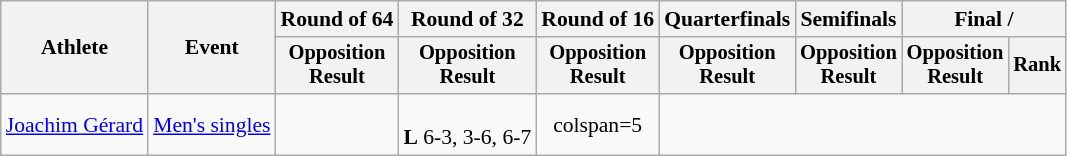<table class="wikitable" style="font-size:90%;">
<tr>
<th rowspan=2>Athlete</th>
<th rowspan=2>Event</th>
<th>Round of 64</th>
<th>Round of 32</th>
<th>Round of 16</th>
<th>Quarterfinals</th>
<th>Semifinals</th>
<th colspan=2>Final / </th>
</tr>
<tr style="font-size:95%">
<th>Opposition<br>Result</th>
<th>Opposition<br>Result</th>
<th>Opposition<br>Result</th>
<th>Opposition<br>Result</th>
<th>Opposition<br>Result</th>
<th>Opposition<br>Result</th>
<th>Rank</th>
</tr>
<tr align=center>
<td align=left><a href='#'>Joachim Gérard</a></td>
<td align=left><a href='#'>Men's singles</a></td>
<td></td>
<td><br><strong>L</strong> 6-3, 3-6, 6-7</td>
<td>colspan=5 </td>
</tr>
</table>
